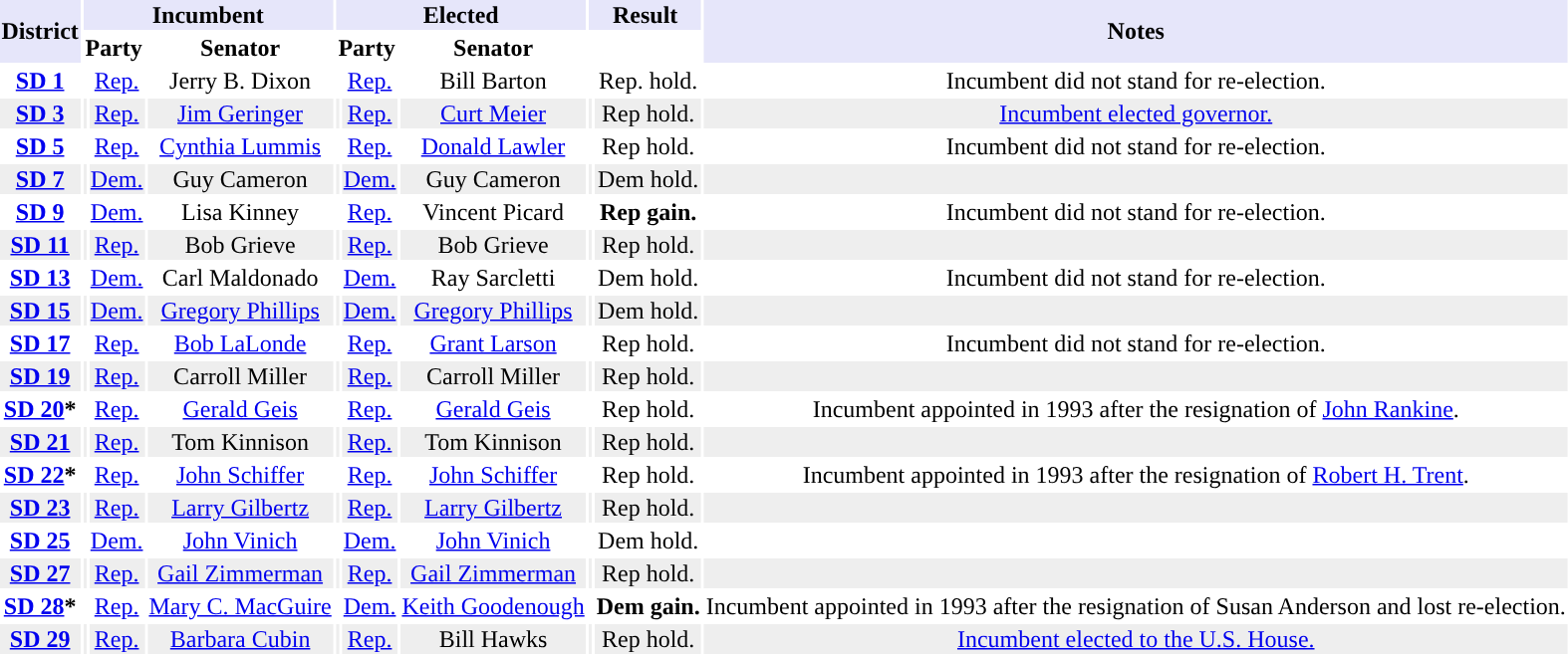<table class="toccolours sortable" style="text-align:center;">
<tr style="background:lavender">
<th rowspan="2">District</th>
<th colspan=3>Incumbent</th>
<th colspan=3>Elected</th>
<th colspan=2>Result</th>
<th rowspan="2">Notes</th>
</tr>
<tr>
<th colspan=2 align="center">Party</th>
<th align="center">Senator</th>
<th colspan=2 align="center">Party</th>
<th align="center">Senator</th>
<th colspan=2></th>
</tr>
<tr>
<th><a href='#'>SD 1</a></th>
<td style="background-color:"></td>
<td><a href='#'>Rep.</a></td>
<td>Jerry B. Dixon</td>
<td style="background-color:"></td>
<td><a href='#'>Rep.</a></td>
<td>Bill Barton</td>
<td style="background-color:"></td>
<td>Rep. hold.</td>
<td>Incumbent did not stand for re-election.</td>
</tr>
<tr style="background:#EEEEEE;">
<th><a href='#'>SD 3</a></th>
<td style="background-color:"></td>
<td><a href='#'>Rep.</a></td>
<td><a href='#'>Jim Geringer</a></td>
<td style="background-color:"></td>
<td><a href='#'>Rep.</a></td>
<td><a href='#'>Curt Meier</a></td>
<td style="background-color:"></td>
<td>Rep hold.</td>
<td><a href='#'>Incumbent elected governor.</a></td>
</tr>
<tr>
<th><a href='#'>SD 5</a></th>
<td style="background-color:"></td>
<td><a href='#'>Rep.</a></td>
<td><a href='#'>Cynthia Lummis</a></td>
<td style="background-color:"></td>
<td><a href='#'>Rep.</a></td>
<td><a href='#'>Donald Lawler</a></td>
<td style="background-color:"></td>
<td>Rep hold.</td>
<td>Incumbent did not stand for re-election.</td>
</tr>
<tr style="background:#EEEEEE;">
<th><a href='#'>SD 7</a></th>
<td style="background-color:"></td>
<td><a href='#'>Dem.</a></td>
<td>Guy Cameron</td>
<td style="background-color:"></td>
<td><a href='#'>Dem.</a></td>
<td>Guy Cameron</td>
<td style="background-color:"></td>
<td>Dem hold.</td>
<td></td>
</tr>
<tr>
<th><a href='#'>SD 9</a></th>
<td style="background-color:"></td>
<td><a href='#'>Dem.</a></td>
<td>Lisa Kinney</td>
<td style="background-color:"></td>
<td><a href='#'>Rep.</a></td>
<td>Vincent Picard</td>
<td style="background-color:"></td>
<td><strong>Rep gain.</strong></td>
<td>Incumbent did not stand for re-election.</td>
</tr>
<tr style="background:#EEEEEE;">
<th><a href='#'>SD 11</a></th>
<td style="background-color:"></td>
<td><a href='#'>Rep.</a></td>
<td>Bob Grieve</td>
<td style="background-color:"></td>
<td><a href='#'>Rep.</a></td>
<td>Bob Grieve</td>
<td style="background-color:"></td>
<td>Rep hold.</td>
<td></td>
</tr>
<tr>
<th><a href='#'>SD 13</a></th>
<td style="background-color:"></td>
<td><a href='#'>Dem.</a></td>
<td>Carl Maldonado</td>
<td style="background-color:"></td>
<td><a href='#'>Dem.</a></td>
<td>Ray Sarcletti</td>
<td style="background-color:"></td>
<td>Dem hold.</td>
<td>Incumbent did not stand for re-election.</td>
</tr>
<tr style="background:#EEEEEE;">
<th><a href='#'>SD 15</a></th>
<td style="background-color:"></td>
<td><a href='#'>Dem.</a></td>
<td><a href='#'>Gregory Phillips</a></td>
<td style="background-color:"></td>
<td><a href='#'>Dem.</a></td>
<td><a href='#'>Gregory Phillips</a></td>
<td style="background-color:"></td>
<td>Dem hold.</td>
<td></td>
</tr>
<tr>
<th><a href='#'>SD 17</a></th>
<td style="background-color:"></td>
<td><a href='#'>Rep.</a></td>
<td><a href='#'>Bob LaLonde</a></td>
<td style="background-color:"></td>
<td><a href='#'>Rep.</a></td>
<td><a href='#'>Grant Larson</a></td>
<td style="background-color:"></td>
<td>Rep hold.</td>
<td>Incumbent did not stand for re-election.</td>
</tr>
<tr style="background:#EEEEEE;">
<th><a href='#'>SD 19</a></th>
<td style="background-color:"></td>
<td><a href='#'>Rep.</a></td>
<td>Carroll Miller</td>
<td style="background-color:"></td>
<td><a href='#'>Rep.</a></td>
<td>Carroll Miller</td>
<td style="background-color:"></td>
<td>Rep hold.</td>
<td></td>
</tr>
<tr>
<th><a href='#'>SD 20</a>*</th>
<td style="background-color:"></td>
<td><a href='#'>Rep.</a></td>
<td><a href='#'>Gerald Geis</a></td>
<td style="background-color:"></td>
<td><a href='#'>Rep.</a></td>
<td><a href='#'>Gerald Geis</a></td>
<td style="background-color:"></td>
<td>Rep hold.</td>
<td>Incumbent appointed in 1993 after the resignation of <a href='#'>John Rankine</a>.</td>
</tr>
<tr style="background:#EEEEEE;">
<th><a href='#'>SD 21</a></th>
<td style="background-color:"></td>
<td><a href='#'>Rep.</a></td>
<td>Tom Kinnison</td>
<td style="background-color:"></td>
<td><a href='#'>Rep.</a></td>
<td>Tom Kinnison</td>
<td style="background-color:"></td>
<td>Rep hold.</td>
<td></td>
</tr>
<tr>
<th><a href='#'>SD 22</a>*</th>
<td style="background-color:"></td>
<td><a href='#'>Rep.</a></td>
<td><a href='#'>John Schiffer</a></td>
<td style="background-color:"></td>
<td><a href='#'>Rep.</a></td>
<td><a href='#'>John Schiffer</a></td>
<td style="background-color:"></td>
<td>Rep hold.</td>
<td>Incumbent appointed in 1993 after the resignation of <a href='#'>Robert H. Trent</a>.</td>
</tr>
<tr style="background:#EEEEEE;">
<th><a href='#'>SD 23</a></th>
<td style="background-color:"></td>
<td><a href='#'>Rep.</a></td>
<td><a href='#'>Larry Gilbertz</a></td>
<td style="background-color:"></td>
<td><a href='#'>Rep.</a></td>
<td><a href='#'>Larry Gilbertz</a></td>
<td style="background-color:"></td>
<td>Rep hold.</td>
<td></td>
</tr>
<tr>
<th><a href='#'>SD 25</a></th>
<td style="background-color:"></td>
<td><a href='#'>Dem.</a></td>
<td><a href='#'>John Vinich</a></td>
<td style="background-color:"></td>
<td><a href='#'>Dem.</a></td>
<td><a href='#'>John Vinich</a></td>
<td style="background-color:"></td>
<td>Dem hold.</td>
<td></td>
</tr>
<tr style="background:#EEEEEE;">
<th><a href='#'>SD 27</a></th>
<td style="background-color:"></td>
<td><a href='#'>Rep.</a></td>
<td><a href='#'>Gail Zimmerman</a></td>
<td style="background-color:"></td>
<td><a href='#'>Rep.</a></td>
<td><a href='#'>Gail Zimmerman</a></td>
<td style="background-color:"></td>
<td>Rep hold.</td>
<td></td>
</tr>
<tr>
<th><a href='#'>SD 28</a>*</th>
<td style="background-color:"></td>
<td><a href='#'>Rep.</a></td>
<td><a href='#'>Mary C. MacGuire</a></td>
<td style="background-color:"></td>
<td><a href='#'>Dem.</a></td>
<td><a href='#'>Keith Goodenough</a></td>
<td style="background-color:"></td>
<td><strong>Dem gain.</strong></td>
<td>Incumbent appointed in 1993 after the resignation of Susan Anderson and lost re-election.</td>
</tr>
<tr style="background:#EEEEEE;">
<th><a href='#'>SD 29</a></th>
<td style="background-color:"></td>
<td><a href='#'>Rep.</a></td>
<td><a href='#'>Barbara Cubin</a></td>
<td style="background-color:"></td>
<td><a href='#'>Rep.</a></td>
<td>Bill Hawks</td>
<td style="background-color:"></td>
<td>Rep hold.</td>
<td><a href='#'>Incumbent elected to the U.S. House.</a></td>
</tr>
<tr>
</tr>
</table>
